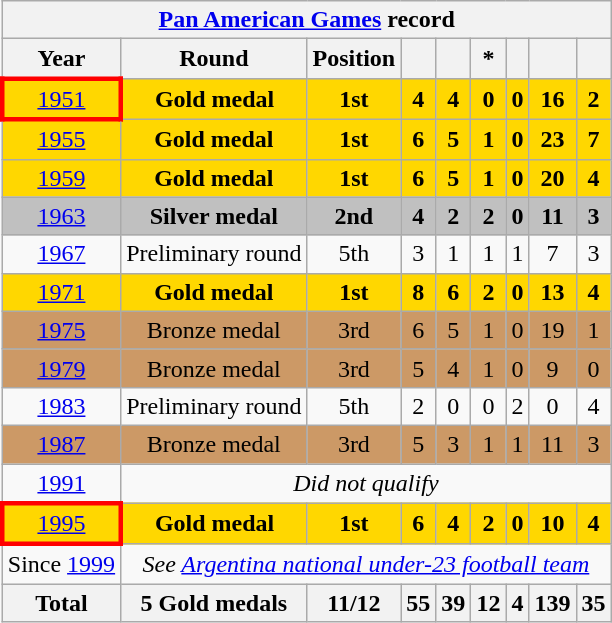<table class="wikitable" style="text-align: center;">
<tr>
<th colspan=9><a href='#'>Pan American Games</a> record</th>
</tr>
<tr>
<th>Year</th>
<th>Round</th>
<th>Position</th>
<th></th>
<th></th>
<th>*</th>
<th></th>
<th></th>
<th></th>
</tr>
<tr style="background:Gold;">
<td style="border: 3px solid red"> <a href='#'>1951</a></td>
<td><strong>Gold medal</strong></td>
<td><strong>1st</strong></td>
<td><strong>4</strong></td>
<td><strong>4</strong></td>
<td><strong>0</strong></td>
<td><strong>0</strong></td>
<td><strong>16</strong></td>
<td><strong>2</strong></td>
</tr>
<tr style="background:Gold;">
<td> <a href='#'>1955</a></td>
<td><strong>Gold medal</strong></td>
<td><strong>1st</strong></td>
<td><strong>6</strong></td>
<td><strong>5</strong></td>
<td><strong>1</strong></td>
<td><strong>0</strong></td>
<td><strong>23</strong></td>
<td><strong>7</strong></td>
</tr>
<tr style="background:Gold;">
<td> <a href='#'>1959</a></td>
<td><strong>Gold medal</strong></td>
<td><strong>1st</strong></td>
<td><strong>6</strong></td>
<td><strong>5</strong></td>
<td><strong>1</strong></td>
<td><strong>0</strong></td>
<td><strong>20</strong></td>
<td><strong>4</strong></td>
</tr>
<tr style="background:Silver;">
<td> <a href='#'>1963</a></td>
<td><strong>Silver medal</strong></td>
<td><strong>2nd</strong></td>
<td><strong>4</strong></td>
<td><strong>2</strong></td>
<td><strong>2</strong></td>
<td><strong>0</strong></td>
<td><strong>11</strong></td>
<td><strong>3</strong></td>
</tr>
<tr>
<td> <a href='#'>1967</a></td>
<td>Preliminary round</td>
<td>5th</td>
<td>3</td>
<td>1</td>
<td>1</td>
<td>1</td>
<td>7</td>
<td>3</td>
</tr>
<tr style="background:Gold;">
<td> <a href='#'>1971</a></td>
<td><strong>Gold medal</strong></td>
<td><strong>1st</strong></td>
<td><strong>8</strong></td>
<td><strong>6</strong></td>
<td><strong>2</strong></td>
<td><strong>0</strong></td>
<td><strong>13</strong></td>
<td><strong>4</strong></td>
</tr>
<tr style="background:#c96;">
<td> <a href='#'>1975</a></td>
<td>Bronze medal</td>
<td>3rd</td>
<td>6</td>
<td>5</td>
<td>1</td>
<td>0</td>
<td>19</td>
<td>1</td>
</tr>
<tr style="background:#c96;">
<td> <a href='#'>1979</a></td>
<td>Bronze medal</td>
<td>3rd</td>
<td>5</td>
<td>4</td>
<td>1</td>
<td>0</td>
<td>9</td>
<td>0</td>
</tr>
<tr>
<td> <a href='#'>1983</a></td>
<td>Preliminary round</td>
<td>5th</td>
<td>2</td>
<td>0</td>
<td>0</td>
<td>2</td>
<td>0</td>
<td>4</td>
</tr>
<tr style="background:#c96;">
<td> <a href='#'>1987</a></td>
<td>Bronze medal</td>
<td>3rd</td>
<td>5</td>
<td>3</td>
<td>1</td>
<td>1</td>
<td>11</td>
<td>3</td>
</tr>
<tr>
<td> <a href='#'>1991</a></td>
<td colspan=8><em>Did not qualify</em></td>
</tr>
<tr style="background:Gold;">
<td style="border: 3px solid red"> <a href='#'>1995</a></td>
<td><strong>Gold medal</strong></td>
<td><strong>1st</strong></td>
<td><strong>6</strong></td>
<td><strong>4</strong></td>
<td><strong>2</strong></td>
<td><strong>0</strong></td>
<td><strong>10</strong></td>
<td><strong>4</strong></td>
</tr>
<tr>
<td>Since <a href='#'>1999</a></td>
<td colspan=8><em>See <a href='#'>Argentina national under-23 football team</a></em></td>
</tr>
<tr>
<th>Total</th>
<th>5 Gold medals</th>
<th>11/12</th>
<th>55</th>
<th>39</th>
<th>12</th>
<th>4</th>
<th>139</th>
<th>35</th>
</tr>
</table>
